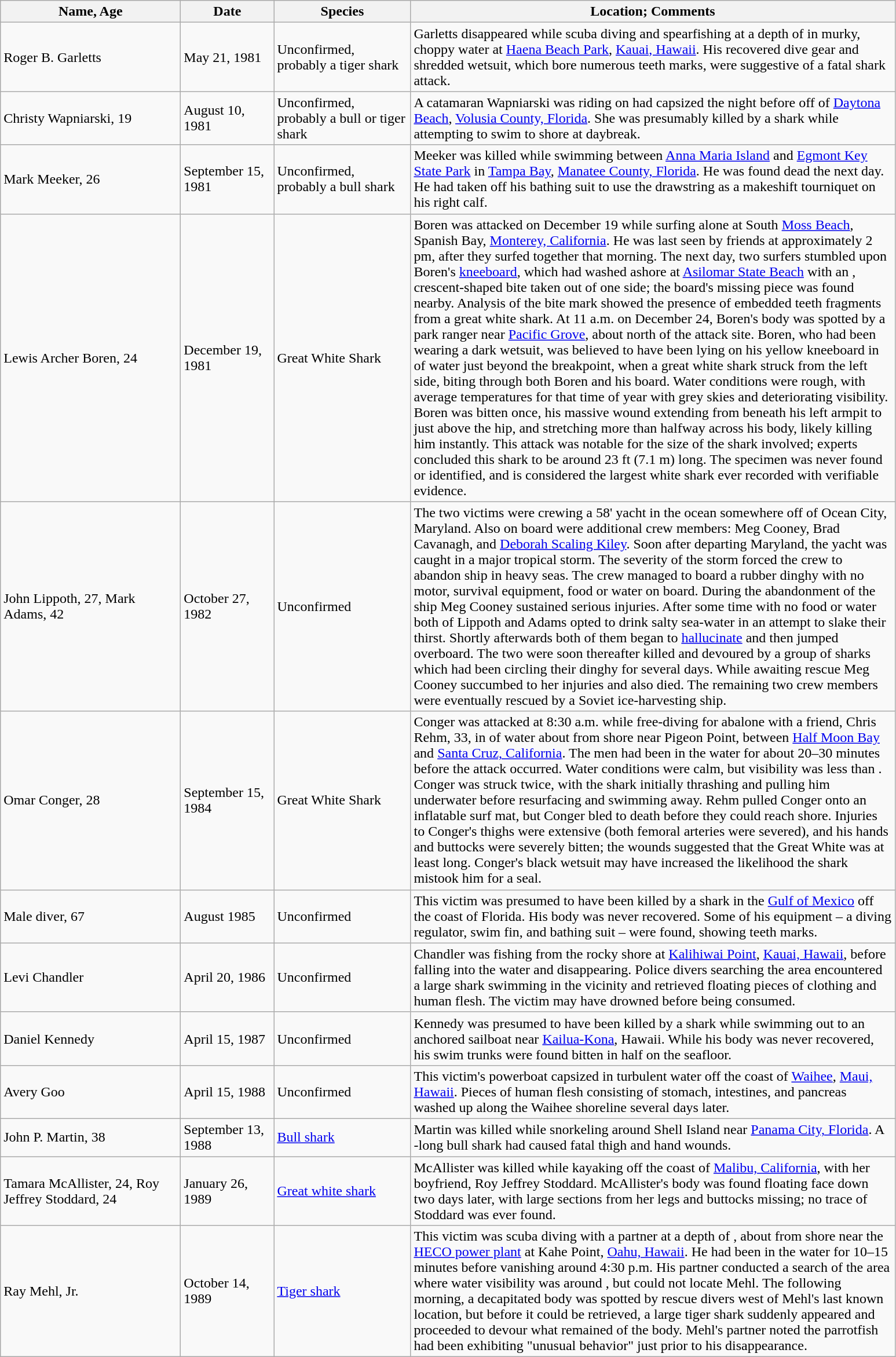<table class="wikitable">
<tr>
<th width="200">Name, Age</th>
<th width="100">Date</th>
<th width="150">Species</th>
<th width="550">Location; Comments</th>
</tr>
<tr>
<td>Roger B. Garletts</td>
<td>May 21, 1981</td>
<td>Unconfirmed, probably a tiger shark</td>
<td>Garletts disappeared while scuba diving and spearfishing at a depth of  in murky, choppy water at <a href='#'>Haena Beach Park</a>, <a href='#'>Kauai, Hawaii</a>. His recovered dive gear and shredded wetsuit, which bore numerous teeth marks, were suggestive of a fatal shark attack.</td>
</tr>
<tr>
<td>Christy Wapniarski, 19</td>
<td>August 10, 1981</td>
<td>Unconfirmed, probably a bull or tiger shark</td>
<td>A catamaran Wapniarski was riding on had capsized the night before off of <a href='#'>Daytona Beach</a>, <a href='#'>Volusia County, Florida</a>. She was presumably killed by a shark while attempting to swim to shore at daybreak.</td>
</tr>
<tr>
<td>Mark Meeker, 26</td>
<td>September 15, 1981</td>
<td>Unconfirmed, probably a bull shark</td>
<td>Meeker was killed while swimming between <a href='#'>Anna Maria Island</a> and <a href='#'>Egmont Key State Park</a> in <a href='#'>Tampa Bay</a>, <a href='#'>Manatee County, Florida</a>. He was found dead the next day. He had taken off his bathing suit to use the drawstring as a makeshift tourniquet on his right calf.</td>
</tr>
<tr>
<td>Lewis Archer Boren, 24</td>
<td>December 19, 1981</td>
<td>Great White Shark</td>
<td>Boren was attacked on December 19 while surfing alone at South <a href='#'>Moss Beach</a>, Spanish Bay, <a href='#'>Monterey, California</a>. He was last seen by friends at approximately 2 pm, after they surfed together that morning. The next day, two surfers stumbled upon Boren's <a href='#'>kneeboard</a>, which had washed ashore at <a href='#'>Asilomar State Beach</a> with an , crescent-shaped bite taken out of one side; the board's missing piece was found nearby. Analysis of the bite mark showed the presence of embedded teeth fragments from a great white shark. At 11 a.m. on December 24, Boren's body was spotted by a park ranger near <a href='#'>Pacific Grove</a>, about  north of the attack site. Boren, who had been wearing a dark wetsuit, was believed to have been lying on his yellow kneeboard in  of water just beyond the breakpoint, when a great white shark struck from the left side, biting through both Boren and his board. Water conditions were rough, with average temperatures for that time of year with grey skies and deteriorating visibility. Boren was bitten once, his massive wound extending from beneath his left armpit to just above the hip, and stretching more than halfway across his body, likely killing him instantly. This attack was notable for the size of the shark involved; experts concluded this shark to be around 23 ft (7.1 m) long. The specimen was never found or identified, and is considered the largest white shark ever recorded with verifiable evidence.</td>
</tr>
<tr>
<td>John Lippoth, 27, Mark Adams, 42</td>
<td>October 27, 1982</td>
<td>Unconfirmed</td>
<td>The two victims were crewing a 58' yacht in the ocean somewhere off of Ocean City, Maryland. Also on board were additional crew members: Meg Cooney, Brad Cavanagh, and <a href='#'>Deborah Scaling Kiley</a>. Soon after departing Maryland, the yacht was caught in a major tropical storm.  The severity of the storm forced the crew to abandon ship in heavy seas. The crew managed to board a rubber dinghy with no motor, survival equipment, food or water on board. During the abandonment of the ship Meg Cooney sustained serious injuries. After some time with no food or water both of Lippoth and Adams opted to drink salty sea-water in an attempt to slake their thirst. Shortly afterwards both of them began to <a href='#'>hallucinate</a> and then jumped overboard. The two were soon thereafter killed and devoured by a group of sharks which had been circling their dinghy for several days. While awaiting rescue Meg Cooney succumbed to her injuries and also died. The remaining two crew members were eventually rescued by a Soviet ice-harvesting ship.</td>
</tr>
<tr>
<td>Omar Conger, 28</td>
<td>September 15, 1984</td>
<td>Great White Shark</td>
<td>Conger was attacked at 8:30 a.m. while free-diving for abalone with a friend, Chris Rehm, 33, in  of water about  from shore near Pigeon Point, between <a href='#'>Half Moon Bay</a> and <a href='#'>Santa Cruz, California</a>. The men had been in the water for about 20–30 minutes before the attack occurred. Water conditions were calm, but visibility was less than . Conger was struck twice, with the shark initially thrashing and pulling him underwater before resurfacing and swimming away. Rehm pulled Conger onto an inflatable surf mat, but Conger bled to death before they could reach shore. Injuries to Conger's thighs were extensive (both femoral arteries were severed), and his hands and buttocks were severely bitten; the wounds suggested that the Great White was at least  long. Conger's black wetsuit may have increased the likelihood the shark mistook him for a seal.</td>
</tr>
<tr>
<td>Male diver, 67</td>
<td>August 1985</td>
<td>Unconfirmed</td>
<td>This victim was presumed to have been killed by a shark in the <a href='#'>Gulf of Mexico</a> off the coast of Florida. His body was never recovered. Some of his equipment – a diving regulator, swim fin, and bathing suit – were found, showing teeth marks. </td>
</tr>
<tr>
<td>Levi Chandler</td>
<td>April 20, 1986</td>
<td>Unconfirmed</td>
<td>Chandler was fishing from the rocky shore at <a href='#'>Kalihiwai Point</a>, <a href='#'>Kauai, Hawaii</a>, before falling into the water and disappearing. Police divers searching the area encountered a large shark swimming in the vicinity and retrieved floating pieces of clothing and human flesh. The victim may have drowned before being consumed.</td>
</tr>
<tr>
<td>Daniel Kennedy</td>
<td>April 15, 1987</td>
<td>Unconfirmed</td>
<td>Kennedy was presumed to have been killed by a shark while swimming out to an anchored sailboat near <a href='#'>Kailua-Kona</a>, Hawaii. While his body was never recovered, his swim trunks were found bitten in half on the seafloor.</td>
</tr>
<tr>
<td>Avery Goo</td>
<td>April 15, 1988</td>
<td>Unconfirmed</td>
<td>This victim's  powerboat capsized in turbulent water off the coast of <a href='#'>Waihee</a>, <a href='#'>Maui, Hawaii</a>. Pieces of human flesh consisting of stomach, intestines, and pancreas washed up along the Waihee shoreline several days later.</td>
</tr>
<tr>
<td>John P. Martin, 38</td>
<td>September 13, 1988</td>
<td><a href='#'>Bull shark</a></td>
<td>Martin was killed while snorkeling around Shell Island near <a href='#'>Panama City, Florida</a>. A -long bull shark had caused fatal thigh and hand wounds.</td>
</tr>
<tr>
<td>Tamara McAllister, 24, Roy Jeffrey Stoddard, 24</td>
<td>January 26, 1989</td>
<td><a href='#'>Great white shark</a></td>
<td>McAllister was killed while kayaking off the coast of <a href='#'>Malibu, California</a>, with her boyfriend, Roy Jeffrey Stoddard. McAllister's body was found floating face down two days later, with large sections from her legs and buttocks missing; no trace of Stoddard was ever found.</td>
</tr>
<tr>
<td>Ray Mehl, Jr.</td>
<td>October 14, 1989</td>
<td><a href='#'>Tiger shark</a></td>
<td>This victim was scuba diving with a partner at a depth of , about  from shore near the <a href='#'>HECO power plant</a> at Kahe Point, <a href='#'>Oahu, Hawaii</a>. He had been in the water for 10–15 minutes before vanishing around 4:30 p.m. His partner conducted a search of the area where water visibility was around , but could not locate Mehl. The following morning, a decapitated body was spotted by rescue divers  west of Mehl's last known location, but before it could be retrieved, a large tiger shark suddenly appeared and proceeded to devour what remained of the body. Mehl's partner noted the parrotfish had been exhibiting "unusual behavior" just prior to his disappearance.</td>
</tr>
</table>
